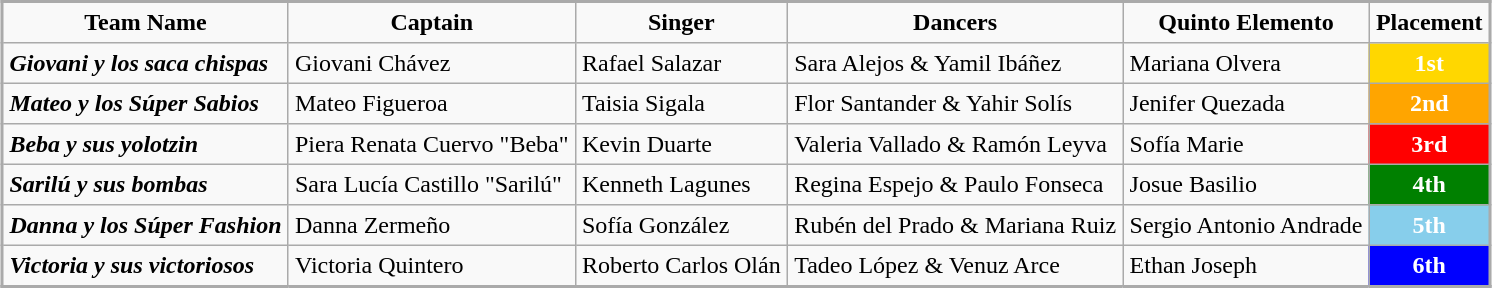<table border="2" cellpadding="4" cellspacing="0" style="margin:1em auto; background: #f9f9f9; border: 2px #aaa solid; border-collapse: collapse; font-size: 100%;">
<tr>
<th>Team Name</th>
<th>Captain</th>
<th>Singer</th>
<th>Dancers</th>
<th>Quinto Elemento</th>
<th>Placement</th>
</tr>
<tr>
<td><strong><em>Giovani y los saca chispas</em></strong><br></td>
<td>Giovani Chávez</td>
<td>Rafael Salazar</td>
<td>Sara Alejos & Yamil Ibáñez</td>
<td>Mariana Olvera</td>
<td rowspan="1" style="background:gold;color:White;text-align:center;"><strong>1st</strong></td>
</tr>
<tr>
<td><strong><em>Mateo y los Súper Sabios</em></strong><br></td>
<td>Mateo Figueroa</td>
<td>Taisia Sigala</td>
<td>Flor Santander & Yahir Solís</td>
<td>Jenifer Quezada</td>
<td rowspan="1" style="background:Orange;color:White;text-align:center;"><strong>2nd</strong></td>
</tr>
<tr>
<td><strong><em>Beba y sus yolotzin</em></strong><br></td>
<td>Piera Renata Cuervo "Beba"</td>
<td>Kevin Duarte</td>
<td>Valeria Vallado & Ramón Leyva</td>
<td>Sofía Marie</td>
<td rowspan="1" style="background:Red;color:White;text-align:center;"><strong>3rd</strong></td>
</tr>
<tr>
<td><strong><em>Sarilú y sus bombas</em></strong><br></td>
<td>Sara Lucía Castillo "Sarilú"</td>
<td>Kenneth Lagunes</td>
<td>Regina Espejo & Paulo Fonseca</td>
<td>Josue Basilio</td>
<td rowspan="1" style="background:Green;color:White;text-align:center;"><strong>4th</strong></td>
</tr>
<tr>
<td><strong><em>Danna y los Súper Fashion</em></strong><br></td>
<td>Danna Zermeño</td>
<td>Sofía González</td>
<td>Rubén del Prado & Mariana Ruiz</td>
<td>Sergio Antonio Andrade</td>
<td style="background:skyblue;color:White;text-align:center;"><strong>5th</strong></td>
</tr>
<tr>
<td><strong><em>Victoria y sus victoriosos</em></strong><br></td>
<td>Victoria Quintero</td>
<td>Roberto Carlos Olán</td>
<td>Tadeo López & Venuz Arce</td>
<td>Ethan Joseph</td>
<td rowspan="1" style="background:Blue;color:White;text-align:center;"><strong>6th</strong></td>
</tr>
<tr>
</tr>
</table>
